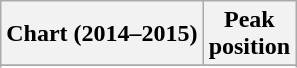<table class="wikitable sortable">
<tr>
<th>Chart (2014–2015)</th>
<th>Peak<br>position</th>
</tr>
<tr>
</tr>
<tr>
</tr>
<tr>
</tr>
<tr>
</tr>
<tr>
</tr>
</table>
